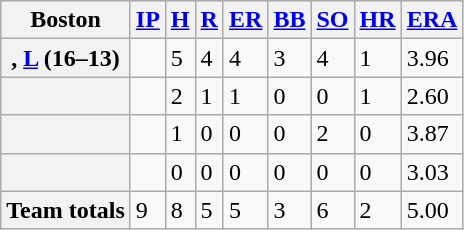<table class="wikitable sortable plainrowheaders" border="2">
<tr>
<th scope="col">Boston</th>
<th scope="col"><a href='#'>IP</a></th>
<th scope="col"><a href='#'>H</a></th>
<th scope="col"><a href='#'>R</a></th>
<th scope="col"><a href='#'>ER</a></th>
<th scope="col"><a href='#'>BB</a></th>
<th scope="col"><a href='#'>SO</a></th>
<th scope="col"><a href='#'>HR</a></th>
<th scope="col"><a href='#'>ERA</a></th>
</tr>
<tr>
<th scope="row">, <a href='#'>L</a> (16–13)</th>
<td></td>
<td>5</td>
<td>4</td>
<td>4</td>
<td>3</td>
<td>4</td>
<td>1</td>
<td>3.96</td>
</tr>
<tr>
<th scope="row"></th>
<td></td>
<td>2</td>
<td>1</td>
<td>1</td>
<td>0</td>
<td>0</td>
<td>1</td>
<td>2.60</td>
</tr>
<tr>
<th scope="row"></th>
<td></td>
<td>1</td>
<td>0</td>
<td>0</td>
<td>0</td>
<td>2</td>
<td>0</td>
<td>3.87</td>
</tr>
<tr>
<th scope="row"></th>
<td></td>
<td>0</td>
<td>0</td>
<td>0</td>
<td>0</td>
<td>0</td>
<td>0</td>
<td>3.03</td>
</tr>
<tr class="sortbottom">
<th scope="row"><strong>Team totals</strong></th>
<td>9</td>
<td>8</td>
<td>5</td>
<td>5</td>
<td>3</td>
<td>6</td>
<td>2</td>
<td>5.00</td>
</tr>
</table>
